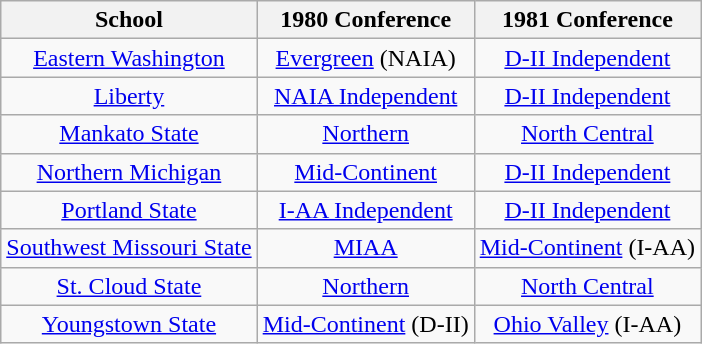<table class="wikitable sortable">
<tr>
<th>School</th>
<th>1980 Conference</th>
<th>1981 Conference</th>
</tr>
<tr style="text-align:center;">
<td><a href='#'>Eastern Washington</a></td>
<td><a href='#'>Evergreen</a> (NAIA)</td>
<td><a href='#'>D-II Independent</a></td>
</tr>
<tr style="text-align:center;">
<td><a href='#'>Liberty</a></td>
<td><a href='#'>NAIA Independent</a></td>
<td><a href='#'>D-II Independent</a></td>
</tr>
<tr style="text-align:center;">
<td><a href='#'>Mankato State</a></td>
<td><a href='#'>Northern</a></td>
<td><a href='#'>North Central</a></td>
</tr>
<tr style="text-align:center;">
<td><a href='#'>Northern Michigan</a></td>
<td><a href='#'>Mid-Continent</a></td>
<td><a href='#'>D-II Independent</a></td>
</tr>
<tr style="text-align:center;">
<td><a href='#'>Portland State</a></td>
<td><a href='#'>I-AA Independent</a></td>
<td><a href='#'>D-II Independent</a></td>
</tr>
<tr style="text-align:center;">
<td><a href='#'>Southwest Missouri State</a></td>
<td><a href='#'>MIAA</a></td>
<td><a href='#'>Mid-Continent</a> (I-AA)</td>
</tr>
<tr style="text-align:center;">
<td><a href='#'>St. Cloud State</a></td>
<td><a href='#'>Northern</a></td>
<td><a href='#'>North Central</a></td>
</tr>
<tr style="text-align:center;">
<td><a href='#'>Youngstown State</a></td>
<td><a href='#'>Mid-Continent</a> (D-II)</td>
<td><a href='#'>Ohio Valley</a> (I-AA)</td>
</tr>
</table>
